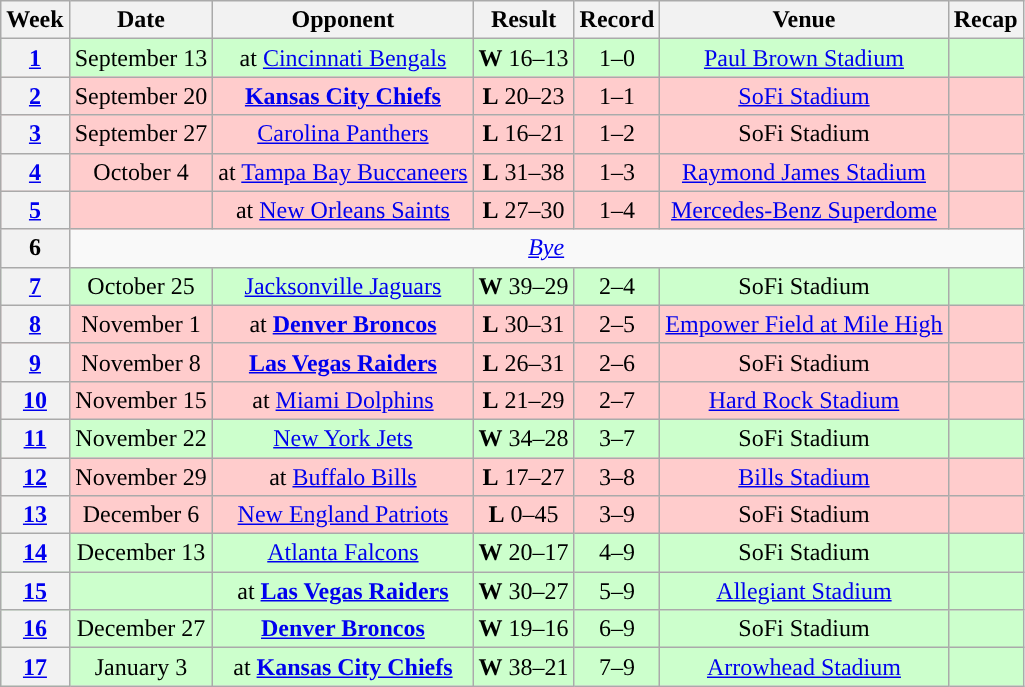<table class="wikitable" style="text-align:center">
<tr>
<th>Week</th>
<th>Date</th>
<th>Opponent</th>
<th>Result</th>
<th>Record</th>
<th>Venue</th>
<th>Recap</th>
</tr>
<tr style="background:#cfc">
<th><a href='#'>1</a></th>
<td>September 13</td>
<td>at <a href='#'>Cincinnati Bengals</a></td>
<td><strong>W</strong> 16–13</td>
<td>1–0</td>
<td><a href='#'>Paul Brown Stadium</a></td>
<td></td>
</tr>
<tr style="background:#fcc">
<th><a href='#'>2</a></th>
<td>September 20</td>
<td><strong><a href='#'>Kansas City Chiefs</a></strong></td>
<td><strong>L</strong> 20–23 </td>
<td>1–1</td>
<td><a href='#'>SoFi Stadium</a></td>
<td></td>
</tr>
<tr style="background:#fcc">
<th><a href='#'>3</a></th>
<td>September 27</td>
<td><a href='#'>Carolina Panthers</a></td>
<td><strong>L</strong> 16–21</td>
<td>1–2</td>
<td>SoFi Stadium</td>
<td></td>
</tr>
<tr style="background:#fcc">
<th><a href='#'>4</a></th>
<td>October 4</td>
<td>at <a href='#'>Tampa Bay Buccaneers</a></td>
<td><strong>L</strong> 31–38</td>
<td>1–3</td>
<td><a href='#'>Raymond James Stadium</a></td>
<td></td>
</tr>
<tr style="background:#fcc">
<th><a href='#'>5</a></th>
<td></td>
<td>at <a href='#'>New Orleans Saints</a></td>
<td><strong>L</strong> 27–30 </td>
<td>1–4</td>
<td><a href='#'>Mercedes-Benz Superdome</a></td>
<td></td>
</tr>
<tr>
<th>6</th>
<td colspan="6"><em><a href='#'>Bye</a></em></td>
</tr>
<tr style="background:#cfc">
<th><a href='#'>7</a></th>
<td>October 25</td>
<td><a href='#'>Jacksonville Jaguars</a></td>
<td><strong>W</strong> 39–29</td>
<td>2–4</td>
<td>SoFi Stadium</td>
<td></td>
</tr>
<tr style="background:#fcc">
<th><a href='#'>8</a></th>
<td>November 1</td>
<td>at <strong><a href='#'>Denver Broncos</a></strong></td>
<td><strong>L</strong> 30–31</td>
<td>2–5</td>
<td><a href='#'>Empower Field at Mile High</a></td>
<td></td>
</tr>
<tr style="background:#fcc">
<th><a href='#'>9</a></th>
<td>November 8</td>
<td><strong><a href='#'>Las Vegas Raiders</a></strong></td>
<td><strong>L</strong> 26–31</td>
<td>2–6</td>
<td>SoFi Stadium</td>
<td></td>
</tr>
<tr style="background:#fcc">
<th><a href='#'>10</a></th>
<td>November 15</td>
<td>at <a href='#'>Miami Dolphins</a></td>
<td><strong>L</strong> 21–29</td>
<td>2–7</td>
<td><a href='#'>Hard Rock Stadium</a></td>
<td></td>
</tr>
<tr style="background:#cfc">
<th><a href='#'>11</a></th>
<td>November 22</td>
<td><a href='#'>New York Jets</a></td>
<td><strong>W</strong> 34–28</td>
<td>3–7</td>
<td>SoFi Stadium</td>
<td></td>
</tr>
<tr style="background:#fcc">
<th><a href='#'>12</a></th>
<td>November 29</td>
<td>at <a href='#'>Buffalo Bills</a></td>
<td><strong>L</strong> 17–27</td>
<td>3–8</td>
<td><a href='#'>Bills Stadium</a></td>
<td></td>
</tr>
<tr style="background:#fcc">
<th><a href='#'>13</a></th>
<td>December 6</td>
<td><a href='#'>New England Patriots</a></td>
<td><strong>L</strong> 0–45</td>
<td>3–9</td>
<td>SoFi Stadium</td>
<td></td>
</tr>
<tr style="background:#cfc">
<th><a href='#'>14</a></th>
<td>December 13</td>
<td><a href='#'>Atlanta Falcons</a></td>
<td><strong>W</strong> 20–17</td>
<td>4–9</td>
<td>SoFi Stadium</td>
<td></td>
</tr>
<tr style="background:#cfc">
<th><a href='#'>15</a></th>
<td></td>
<td>at <strong><a href='#'>Las Vegas Raiders</a></strong></td>
<td><strong>W</strong> 30–27 </td>
<td>5–9</td>
<td><a href='#'>Allegiant Stadium</a></td>
<td></td>
</tr>
<tr style="background:#cfc">
<th><a href='#'>16</a></th>
<td>December 27</td>
<td><strong><a href='#'>Denver Broncos</a></strong></td>
<td><strong>W</strong> 19–16</td>
<td>6–9</td>
<td>SoFi Stadium</td>
<td></td>
</tr>
<tr style="background:#cfc">
<th><a href='#'>17</a></th>
<td>January 3</td>
<td>at <strong><a href='#'>Kansas City Chiefs</a></strong></td>
<td><strong>W</strong> 38–21</td>
<td>7–9</td>
<td><a href='#'>Arrowhead Stadium</a></td>
<td></td>
</tr>
</table>
